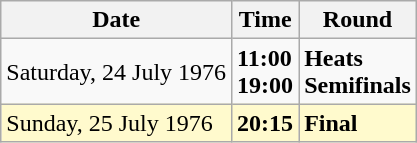<table class="wikitable">
<tr>
<th>Date</th>
<th>Time</th>
<th>Round</th>
</tr>
<tr>
<td>Saturday, 24 July 1976</td>
<td><strong>11:00</strong><br><strong>19:00</strong></td>
<td><strong>Heats</strong><br><strong>Semifinals</strong></td>
</tr>
<tr style=background:lemonchiffon>
<td>Sunday, 25 July 1976</td>
<td><strong>20:15</strong></td>
<td><strong>Final</strong></td>
</tr>
</table>
